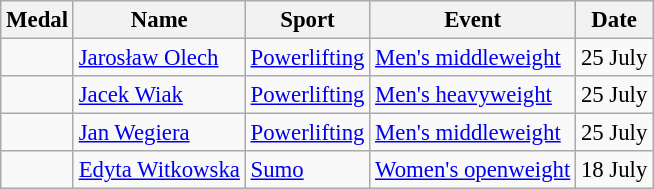<table class="wikitable sortable"  style="font-size:95%">
<tr>
<th>Medal</th>
<th>Name</th>
<th>Sport</th>
<th>Event</th>
<th>Date</th>
</tr>
<tr>
<td></td>
<td><a href='#'>Jarosław Olech</a></td>
<td><a href='#'>Powerlifting</a></td>
<td><a href='#'>Men's middleweight</a></td>
<td>25 July</td>
</tr>
<tr>
<td></td>
<td><a href='#'>Jacek Wiak</a></td>
<td><a href='#'>Powerlifting</a></td>
<td><a href='#'>Men's heavyweight</a></td>
<td>25 July</td>
</tr>
<tr>
<td></td>
<td><a href='#'>Jan Wegiera</a></td>
<td><a href='#'>Powerlifting</a></td>
<td><a href='#'>Men's middleweight</a></td>
<td>25 July</td>
</tr>
<tr>
<td></td>
<td><a href='#'>Edyta Witkowska</a></td>
<td><a href='#'>Sumo</a></td>
<td><a href='#'>Women's openweight</a></td>
<td>18 July</td>
</tr>
</table>
